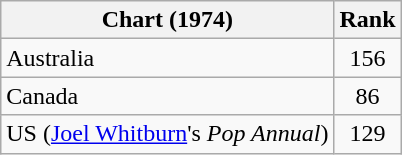<table class="wikitable sortable">
<tr>
<th align="left">Chart (1974)</th>
<th style="text-align:center;">Rank</th>
</tr>
<tr>
<td>Australia</td>
<td style="text-align:center;">156</td>
</tr>
<tr>
<td>Canada</td>
<td style="text-align:center;">86</td>
</tr>
<tr>
<td>US (<a href='#'>Joel Whitburn</a>'s <em>Pop Annual</em>)</td>
<td style="text-align:center;">129</td>
</tr>
</table>
